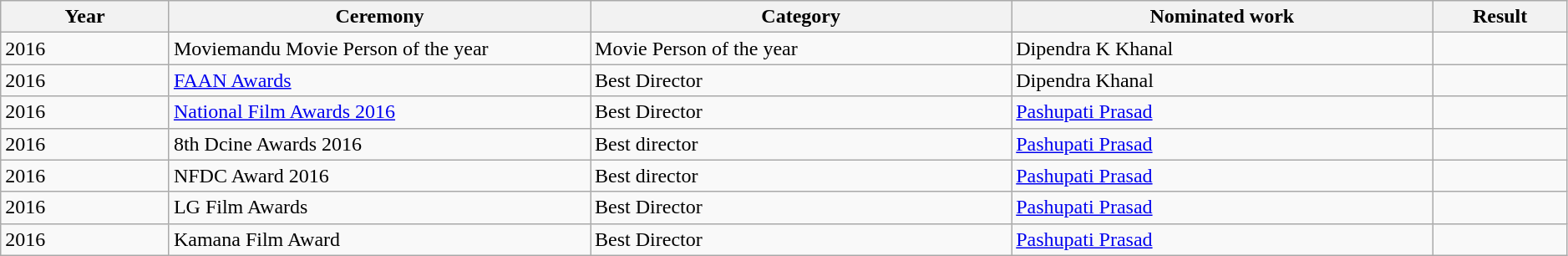<table class="wikitable mw-collapsible " style="width:99%;"  >
<tr>
<th style="width:10%;" scope="col">Year</th>
<th style="width:25%;" scope="col">Ceremony</th>
<th style="width:25%;" scope="col">Category</th>
<th style="width:25%;" scope="col">Nominated work</th>
<th style="width:8%;" scope="col">Result</th>
</tr>
<tr>
<td>2016</td>
<td>Moviemandu Movie Person of the year</td>
<td>Movie Person of the year</td>
<td>Dipendra K Khanal</td>
<td> </td>
</tr>
<tr>
<td>2016</td>
<td><a href='#'>FAAN Awards</a></td>
<td>Best Director</td>
<td>Dipendra Khanal</td>
<td></td>
</tr>
<tr>
<td>2016</td>
<td><a href='#'>National Film Awards 2016</a></td>
<td>Best Director</td>
<td><a href='#'>Pashupati Prasad</a></td>
<td></td>
</tr>
<tr>
<td>2016</td>
<td>8th Dcine Awards 2016</td>
<td>Best director</td>
<td><a href='#'>Pashupati Prasad</a></td>
<td></td>
</tr>
<tr>
<td>2016</td>
<td>NFDC Award 2016</td>
<td>Best director</td>
<td><a href='#'>Pashupati Prasad</a></td>
<td></td>
</tr>
<tr>
<td>2016</td>
<td>LG Film Awards</td>
<td>Best Director</td>
<td><a href='#'>Pashupati Prasad</a></td>
<td> </td>
</tr>
<tr>
<td>2016</td>
<td>Kamana Film Award</td>
<td>Best Director</td>
<td><a href='#'>Pashupati Prasad</a></td>
<td></td>
</tr>
</table>
